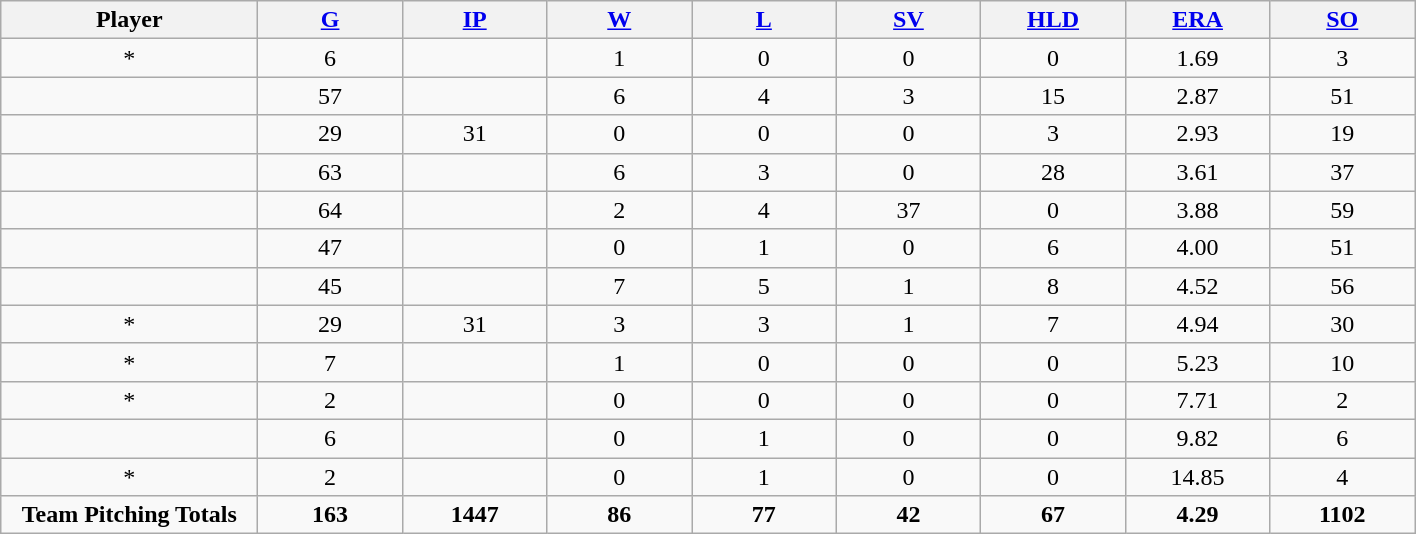<table class="wikitable sortable" style="text-align:center;">
<tr>
<th width="16%">Player</th>
<th width="9%"><a href='#'>G</a></th>
<th width="9%"><a href='#'>IP</a></th>
<th width="9%"><a href='#'>W</a></th>
<th width="9%"><a href='#'>L</a></th>
<th width="9%"><a href='#'>SV</a></th>
<th width="9%"><a href='#'>HLD</a></th>
<th width="9%"><a href='#'>ERA</a></th>
<th width="9%"><a href='#'>SO</a></th>
</tr>
<tr>
<td> *</td>
<td>6</td>
<td></td>
<td>1</td>
<td>0</td>
<td>0</td>
<td>0</td>
<td>1.69</td>
<td>3</td>
</tr>
<tr>
<td></td>
<td>57</td>
<td></td>
<td>6</td>
<td>4</td>
<td>3</td>
<td>15</td>
<td>2.87</td>
<td>51</td>
</tr>
<tr>
<td></td>
<td>29</td>
<td>31</td>
<td>0</td>
<td>0</td>
<td>0</td>
<td>3</td>
<td>2.93</td>
<td>19</td>
</tr>
<tr>
<td></td>
<td>63</td>
<td></td>
<td>6</td>
<td>3</td>
<td>0</td>
<td>28</td>
<td>3.61</td>
<td>37</td>
</tr>
<tr>
<td></td>
<td>64</td>
<td></td>
<td>2</td>
<td>4</td>
<td>37</td>
<td>0</td>
<td>3.88</td>
<td>59</td>
</tr>
<tr>
<td></td>
<td>47</td>
<td></td>
<td>0</td>
<td>1</td>
<td>0</td>
<td>6</td>
<td>4.00</td>
<td>51</td>
</tr>
<tr>
<td></td>
<td>45</td>
<td></td>
<td>7</td>
<td>5</td>
<td>1</td>
<td>8</td>
<td>4.52</td>
<td>56</td>
</tr>
<tr>
<td> *</td>
<td>29</td>
<td>31</td>
<td>3</td>
<td>3</td>
<td>1</td>
<td>7</td>
<td>4.94</td>
<td>30</td>
</tr>
<tr>
<td> *</td>
<td>7</td>
<td></td>
<td>1</td>
<td>0</td>
<td>0</td>
<td>0</td>
<td>5.23</td>
<td>10</td>
</tr>
<tr>
<td> *</td>
<td>2</td>
<td></td>
<td>0</td>
<td>0</td>
<td>0</td>
<td>0</td>
<td>7.71</td>
<td>2</td>
</tr>
<tr>
<td></td>
<td>6</td>
<td></td>
<td>0</td>
<td>1</td>
<td>0</td>
<td>0</td>
<td>9.82</td>
<td>6</td>
</tr>
<tr>
<td> *</td>
<td>2</td>
<td></td>
<td>0</td>
<td>1</td>
<td>0</td>
<td>0</td>
<td>14.85</td>
<td>4</td>
</tr>
<tr>
<td><strong>Team Pitching Totals</strong></td>
<td><strong>163</strong></td>
<td><strong>1447</strong></td>
<td><strong>86</strong></td>
<td><strong>77</strong></td>
<td><strong>42</strong></td>
<td><strong>67</strong></td>
<td><strong>4.29</strong></td>
<td><strong>1102</strong></td>
</tr>
</table>
